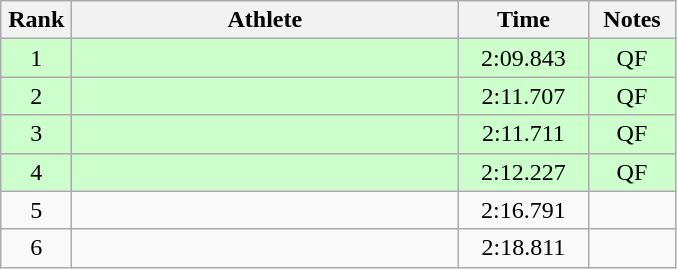<table class=wikitable style="text-align:center">
<tr>
<th width=40>Rank</th>
<th width=250>Athlete</th>
<th width=80>Time</th>
<th width=50>Notes</th>
</tr>
<tr bgcolor="ccffcc">
<td>1</td>
<td align=left></td>
<td>2:09.843</td>
<td>QF</td>
</tr>
<tr bgcolor="ccffcc">
<td>2</td>
<td align=left></td>
<td>2:11.707</td>
<td>QF</td>
</tr>
<tr bgcolor="ccffcc">
<td>3</td>
<td align=left></td>
<td>2:11.711</td>
<td>QF</td>
</tr>
<tr bgcolor="ccffcc">
<td>4</td>
<td align=left></td>
<td>2:12.227</td>
<td>QF</td>
</tr>
<tr>
<td>5</td>
<td align=left></td>
<td>2:16.791</td>
<td></td>
</tr>
<tr>
<td>6</td>
<td align=left></td>
<td>2:18.811</td>
<td></td>
</tr>
</table>
